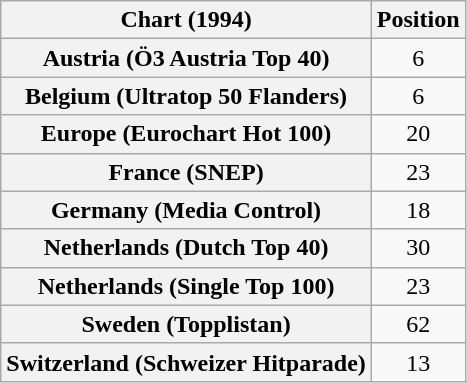<table class="wikitable sortable plainrowheaders">
<tr>
<th>Chart (1994)</th>
<th>Position</th>
</tr>
<tr>
<th scope="row">Austria (Ö3 Austria Top 40)</th>
<td align="center">6</td>
</tr>
<tr>
<th scope="row">Belgium (Ultratop 50 Flanders)</th>
<td align="center">6</td>
</tr>
<tr>
<th scope="row">Europe (Eurochart Hot 100)</th>
<td align="center">20</td>
</tr>
<tr>
<th scope="row">France (SNEP)</th>
<td align="center">23</td>
</tr>
<tr>
<th scope="row">Germany (Media Control)</th>
<td align="center">18</td>
</tr>
<tr>
<th scope="row">Netherlands (Dutch Top 40)</th>
<td align="center">30</td>
</tr>
<tr>
<th scope="row">Netherlands (Single Top 100)</th>
<td align="center">23</td>
</tr>
<tr>
<th scope="row">Sweden (Topplistan)</th>
<td align="center">62</td>
</tr>
<tr>
<th scope="row">Switzerland (Schweizer Hitparade)</th>
<td align="center">13</td>
</tr>
</table>
